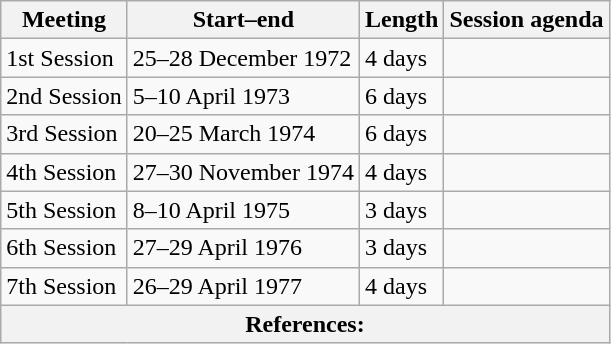<table class="wikitable sortable">
<tr>
<th scope="col">Meeting</th>
<th scope="col">Start–end</th>
<th scope="col">Length</th>
<th scope="col">Session agenda</th>
</tr>
<tr>
<td>1st Session</td>
<td>25–28 December 1972</td>
<td>4 days</td>
<td></td>
</tr>
<tr>
<td>2nd Session</td>
<td>5–10 April 1973</td>
<td>6 days</td>
<td></td>
</tr>
<tr>
<td>3rd Session</td>
<td>20–25 March 1974</td>
<td>6 days</td>
<td></td>
</tr>
<tr>
<td>4th Session</td>
<td>27–30 November 1974</td>
<td>4 days</td>
<td></td>
</tr>
<tr>
<td>5th Session</td>
<td>8–10 April 1975</td>
<td>3 days</td>
<td></td>
</tr>
<tr>
<td>6th Session</td>
<td>27–29 April 1976</td>
<td>3 days</td>
<td></td>
</tr>
<tr>
<td>7th Session</td>
<td>26–29 April 1977</td>
<td>4 days</td>
<td></td>
</tr>
<tr>
<th colspan="8" unsortable><strong>References:</strong><br></th>
</tr>
</table>
